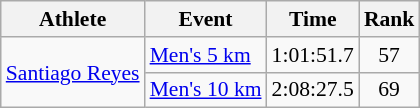<table class="wikitable" style="font-size:90%;">
<tr>
<th>Athlete</th>
<th>Event</th>
<th>Time</th>
<th>Rank</th>
</tr>
<tr align=center>
<td align=left rowspan=2><a href='#'>Santiago Reyes</a></td>
<td align=left><a href='#'>Men's 5 km</a></td>
<td>1:01:51.7</td>
<td>57</td>
</tr>
<tr align=center>
<td align=left><a href='#'>Men's 10 km</a></td>
<td>2:08:27.5</td>
<td>69</td>
</tr>
</table>
